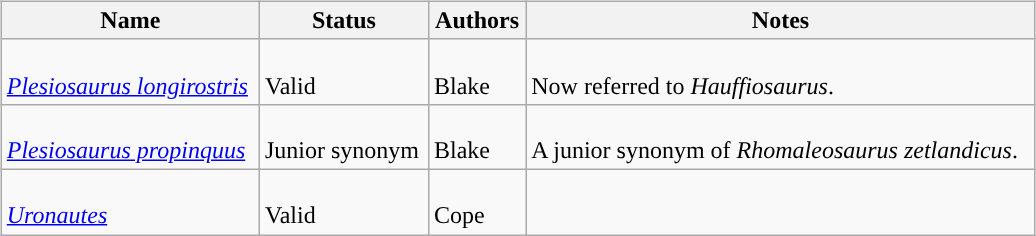<table border="0" style="background:transparent;" style="width: 100%;">
<tr>
<th width="90%"></th>
<th width="5%"></th>
<th width="5%"></th>
</tr>
<tr>
<td style="border:0px" valign="top"><br><table class="wikitable sortable" align="center" width="100%">
<tr>
<th>Name</th>
<th>Status</th>
<th colspan="2">Authors</th>
<th>Notes</th>
</tr>
<tr>
<td><br><em><a href='#'>Plesiosaurus longirostris</a></em></td>
<td><br>Valid</td>
<td style="border-right:0px" valign="top"><br>Blake</td>
<td style="border-left:0px" valign="top"></td>
<td><br>Now referred to <em>Hauffiosaurus</em>.</td>
</tr>
<tr>
<td><br><em><a href='#'>Plesiosaurus propinquus</a></em></td>
<td><br>Junior synonym</td>
<td style="border-right:0px" valign="top"><br>Blake</td>
<td style="border-left:0px" valign="top"></td>
<td><br>A junior synonym of <em>Rhomaleosaurus zetlandicus</em>.</td>
</tr>
<tr>
<td><br><em><a href='#'>Uronautes</a></em></td>
<td><br>Valid</td>
<td style="border-right:0px" valign="top"><br>Cope</td>
<td style="border-left:0px" valign="top"></td>
<td></td>
</tr>
</table>
</td>
</tr>
<tr>
</tr>
</table>
